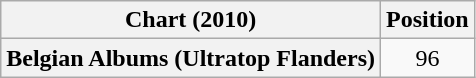<table class="wikitable plainrowheaders" style="text-align:center">
<tr>
<th scope="col">Chart (2010)</th>
<th scope="col">Position</th>
</tr>
<tr>
<th scope="row">Belgian Albums (Ultratop Flanders)</th>
<td>96</td>
</tr>
</table>
